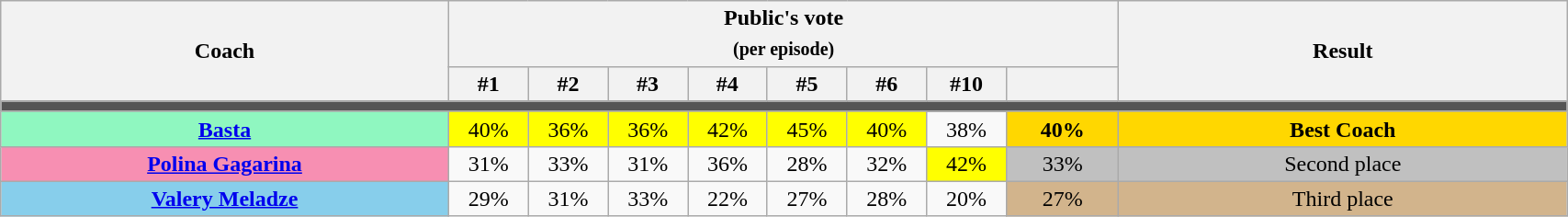<table class="wikitable sortable" style="text-align:center; width:90%;">
<tr>
<th rowspan=2 style="width:10%;">Coach</th>
<th colspan=8 style="width:10%;">Public's vote<br><sub>(per episode)</sub></th>
<th rowspan=2 style="width:10%;">Result</th>
</tr>
<tr>
<th style="width:1%;">#1</th>
<th style="width:1%;">#2</th>
<th style="width:1%;">#3</th>
<th style="width:1%;">#4</th>
<th style="width:1%;">#5</th>
<th style="width:1%;">#6</th>
<th style="width:1%;">#10</th>
<th style="width:2%;"></th>
</tr>
<tr>
<td colspan="16" style="background:#555;"></td>
</tr>
<tr>
<th style="background:#8ff7c0;"><a href='#'>Basta</a></th>
<td style="background:yellow;">40%</td>
<td style="background:yellow;">36%</td>
<td style="background:yellow;">36%</td>
<td style="background:yellow;">42%</td>
<td style="background:yellow;">45%</td>
<td style="background:yellow;">40%</td>
<td>38%</td>
<td style="background:gold;"><strong>40%</strong></td>
<td style="background:gold;"><strong>Best Coach</strong></td>
</tr>
<tr>
<th style="background:#f78fb2;"><a href='#'>Polina Gagarina</a></th>
<td>31%</td>
<td>33%</td>
<td>31%</td>
<td>36%</td>
<td>28%</td>
<td>32%</td>
<td style="background:yellow;">42%</td>
<td style="background:silver;">33%</td>
<td style="background:silver;">Second place</td>
</tr>
<tr>
<th style="background:#87ceeb;"><a href='#'>Valery Meladze</a></th>
<td>29%</td>
<td>31%</td>
<td>33%</td>
<td>22%</td>
<td>27%</td>
<td>28%</td>
<td>20%</td>
<td style="background:tan;">27%</td>
<td style="background:tan;">Third place</td>
</tr>
</table>
